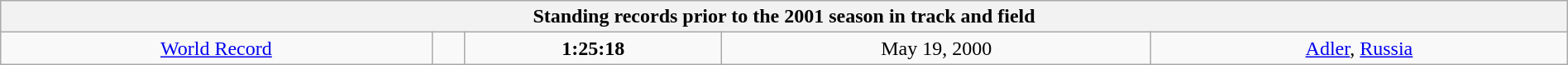<table class="wikitable" style="text-align:center; width:100%">
<tr>
<th colspan="5">Standing records prior to the 2001 season in track and field</th>
</tr>
<tr>
<td><a href='#'>World Record</a></td>
<td></td>
<td><strong>1:25:18</strong></td>
<td>May 19, 2000</td>
<td> <a href='#'>Adler</a>, <a href='#'>Russia</a></td>
</tr>
</table>
